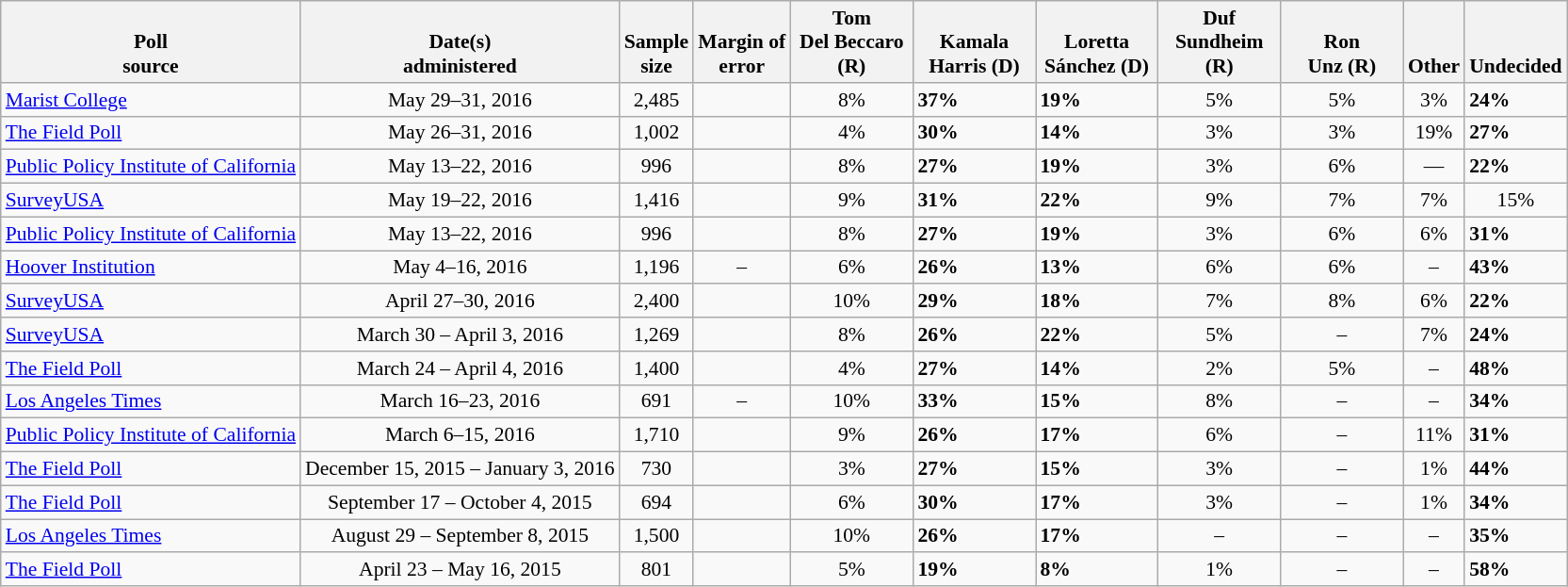<table class="wikitable" style="font-size:90%;">
<tr valign= bottom>
<th>Poll<br>source</th>
<th>Date(s)<br>administered</th>
<th>Sample<br>size</th>
<th>Margin of<br>error</th>
<th style="width:80px;">Tom<br> Del Beccaro (R)</th>
<th style="width:80px;">Kamala<br>Harris (D)</th>
<th style="width:80px;">Loretta<br>Sánchez (D)</th>
<th style="width:80px;">Duf<br>Sundheim (R)</th>
<th style="width:80px;">Ron<br>Unz (R)</th>
<th>Other</th>
<th>Undecided</th>
</tr>
<tr>
<td><a href='#'>Marist College</a></td>
<td align=center>May 29–31, 2016</td>
<td align=center>2,485</td>
<td align=center></td>
<td align=center>8%</td>
<td><strong>37%</strong></td>
<td><strong>19%</strong></td>
<td align=center>5%</td>
<td align=center>5%</td>
<td align=center>3%</td>
<td><strong>24%</strong></td>
</tr>
<tr>
<td><a href='#'>The Field Poll</a></td>
<td align=center>May 26–31, 2016</td>
<td align=center>1,002</td>
<td align=center></td>
<td align=center>4%</td>
<td><strong>30%</strong></td>
<td><strong>14%</strong></td>
<td align=center>3%</td>
<td align=center>3%</td>
<td align=center>19%</td>
<td><strong>27%</strong></td>
</tr>
<tr>
<td><a href='#'>Public Policy Institute of California</a></td>
<td align=center>May 13–22, 2016</td>
<td align=center>996</td>
<td align=center></td>
<td align=center>8%</td>
<td><strong>27%</strong></td>
<td><strong>19%</strong></td>
<td align=center>3%</td>
<td align=center>6%</td>
<td align=center>—</td>
<td><strong>22%</strong></td>
</tr>
<tr>
<td><a href='#'>SurveyUSA</a></td>
<td align=center>May 19–22, 2016</td>
<td align=center>1,416</td>
<td align=center></td>
<td align=center>9%</td>
<td><strong>31%</strong></td>
<td><strong>22%</strong></td>
<td align=center>9%</td>
<td align=center>7%</td>
<td align=center>7%</td>
<td align=center>15%</td>
</tr>
<tr>
<td><a href='#'>Public Policy Institute of California</a></td>
<td align=center>May 13–22, 2016</td>
<td align=center>996</td>
<td align=center></td>
<td align=center>8%</td>
<td><strong>27%</strong></td>
<td><strong>19%</strong></td>
<td align=center>3%</td>
<td align=center>6%</td>
<td align=center>6%</td>
<td><strong>31%</strong></td>
</tr>
<tr>
<td><a href='#'>Hoover Institution</a></td>
<td align=center>May 4–16, 2016</td>
<td align=center>1,196</td>
<td align=center>–</td>
<td align=center>6%</td>
<td><strong>26%</strong></td>
<td><strong>13%</strong></td>
<td align=center>6%</td>
<td align=center>6%</td>
<td align=center>–</td>
<td><strong>43%</strong></td>
</tr>
<tr>
<td><a href='#'>SurveyUSA</a></td>
<td align=center>April 27–30, 2016</td>
<td align=center>2,400</td>
<td align=center></td>
<td align=center>10%</td>
<td><strong>29%</strong></td>
<td><strong>18%</strong></td>
<td align=center>7%</td>
<td align=center>8%</td>
<td align=center>6%</td>
<td><strong>22%</strong></td>
</tr>
<tr>
<td><a href='#'>SurveyUSA</a></td>
<td align=center>March 30 – April 3, 2016</td>
<td align=center>1,269</td>
<td align=center></td>
<td align=center>8%</td>
<td><strong>26%</strong></td>
<td><strong>22%</strong></td>
<td align=center>5%</td>
<td align=center>–</td>
<td align=center>7%</td>
<td><strong>24%</strong></td>
</tr>
<tr>
<td><a href='#'>The Field Poll</a></td>
<td align=center>March 24 – April 4, 2016</td>
<td align=center>1,400</td>
<td align=center></td>
<td align=center>4%</td>
<td><strong>27%</strong></td>
<td><strong>14%</strong></td>
<td align=center>2%</td>
<td align=center>5%</td>
<td align=center>–</td>
<td><strong>48%</strong></td>
</tr>
<tr>
<td><a href='#'>Los Angeles Times</a></td>
<td align=center>March 16–23, 2016</td>
<td align=center>691</td>
<td align=center>–</td>
<td align=center>10%</td>
<td><strong>33%</strong></td>
<td><strong>15%</strong></td>
<td align=center>8%</td>
<td align=center>–</td>
<td align=center>–</td>
<td><strong>34%</strong></td>
</tr>
<tr>
<td><a href='#'>Public Policy Institute of California</a></td>
<td align=center>March 6–15, 2016</td>
<td align=center>1,710</td>
<td align=center></td>
<td align=center>9%</td>
<td><strong>26%</strong></td>
<td><strong>17%</strong></td>
<td align=center>6%</td>
<td align=center>–</td>
<td align=center>11%</td>
<td><strong>31%</strong></td>
</tr>
<tr>
<td><a href='#'>The Field Poll</a></td>
<td align=center>December 15, 2015 – January 3, 2016</td>
<td align=center>730</td>
<td align=center></td>
<td align=center>3%</td>
<td><strong>27%</strong></td>
<td><strong>15%</strong></td>
<td align=center>3%</td>
<td align=center>–</td>
<td align=center>1%</td>
<td><strong>44%</strong></td>
</tr>
<tr>
<td><a href='#'>The Field Poll</a></td>
<td align=center>September 17 – October 4, 2015</td>
<td align=center>694</td>
<td align=center></td>
<td align=center>6%</td>
<td><strong>30%</strong></td>
<td><strong>17%</strong></td>
<td align=center>3%</td>
<td align=center>–</td>
<td align=center>1%</td>
<td><strong>34%</strong></td>
</tr>
<tr>
<td><a href='#'>Los Angeles Times</a></td>
<td align=center>August 29 – September 8, 2015</td>
<td align=center>1,500</td>
<td align=center></td>
<td align=center>10%</td>
<td><strong>26%</strong></td>
<td><strong>17%</strong></td>
<td align=center>–</td>
<td align=center>–</td>
<td align=center>–</td>
<td><strong>35%</strong></td>
</tr>
<tr>
<td><a href='#'>The Field Poll</a></td>
<td align=center>April 23 – May 16, 2015</td>
<td align=center>801</td>
<td align=center></td>
<td align=center>5%</td>
<td><strong>19%</strong></td>
<td><strong>8%</strong></td>
<td align=center>1%</td>
<td align=center>–</td>
<td align=center>–</td>
<td><strong>58%</strong></td>
</tr>
</table>
